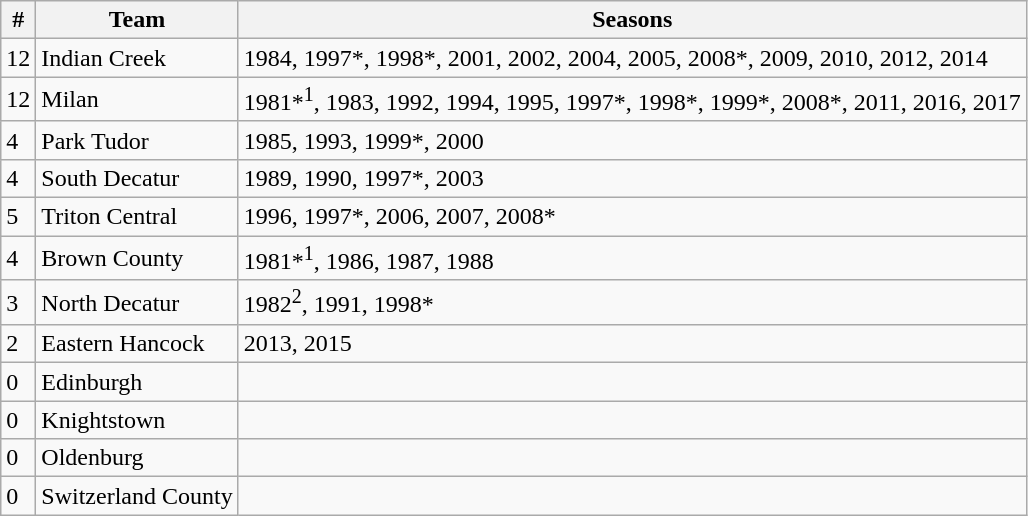<table class="wikitable" style=>
<tr>
<th>#</th>
<th>Team</th>
<th>Seasons</th>
</tr>
<tr>
<td>12</td>
<td>Indian Creek</td>
<td>1984, 1997*, 1998*, 2001, 2002, 2004, 2005, 2008*, 2009, 2010, 2012, 2014</td>
</tr>
<tr>
<td>12</td>
<td>Milan</td>
<td>1981*<sup>1</sup>, 1983, 1992, 1994, 1995, 1997*, 1998*, 1999*, 2008*, 2011, 2016, 2017</td>
</tr>
<tr>
<td>4</td>
<td>Park Tudor</td>
<td>1985, 1993, 1999*, 2000</td>
</tr>
<tr>
<td>4</td>
<td>South Decatur</td>
<td>1989, 1990, 1997*, 2003</td>
</tr>
<tr>
<td>5</td>
<td>Triton Central</td>
<td>1996, 1997*, 2006, 2007, 2008*</td>
</tr>
<tr>
<td>4</td>
<td>Brown County</td>
<td>1981*<sup>1</sup>, 1986, 1987, 1988</td>
</tr>
<tr>
<td>3</td>
<td>North Decatur</td>
<td>1982<sup>2</sup>, 1991, 1998*</td>
</tr>
<tr>
<td>2</td>
<td>Eastern Hancock</td>
<td>2013, 2015</td>
</tr>
<tr>
<td>0</td>
<td>Edinburgh</td>
<td></td>
</tr>
<tr>
<td>0</td>
<td>Knightstown</td>
<td></td>
</tr>
<tr>
<td>0</td>
<td>Oldenburg</td>
<td></td>
</tr>
<tr>
<td>0</td>
<td>Switzerland County</td>
<td></td>
</tr>
</table>
